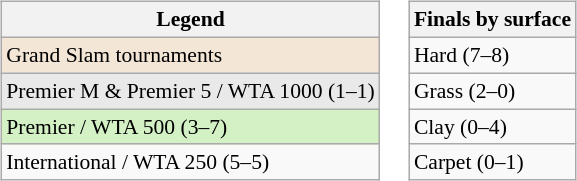<table>
<tr valign=top>
<td><br><table class="wikitable" style=font-size:90%>
<tr>
<th>Legend</th>
</tr>
<tr>
<td style="background:#f3e6d7;">Grand Slam tournaments</td>
</tr>
<tr>
<td style="background:#e9e9e9;">Premier M & Premier 5 / WTA 1000 (1–1)</td>
</tr>
<tr>
<td style="background:#d4f1c5;">Premier / WTA 500 (3–7)</td>
</tr>
<tr>
<td>International / WTA 250 (5–5)</td>
</tr>
</table>
</td>
<td><br><table class="wikitable" style=font-size:90%>
<tr>
<th>Finals by surface</th>
</tr>
<tr>
<td>Hard (7–8)</td>
</tr>
<tr>
<td>Grass (2–0)</td>
</tr>
<tr>
<td>Clay (0–4)</td>
</tr>
<tr>
<td>Carpet (0–1)</td>
</tr>
</table>
</td>
</tr>
</table>
